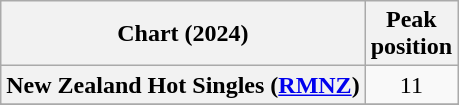<table class="wikitable sortable plainrowheaders" style="text-align:center">
<tr>
<th scope="col">Chart (2024)</th>
<th scope="col">Peak<br>position</th>
</tr>
<tr>
<th scope="row">New Zealand Hot Singles (<a href='#'>RMNZ</a>)</th>
<td>11</td>
</tr>
<tr>
</tr>
<tr>
</tr>
</table>
